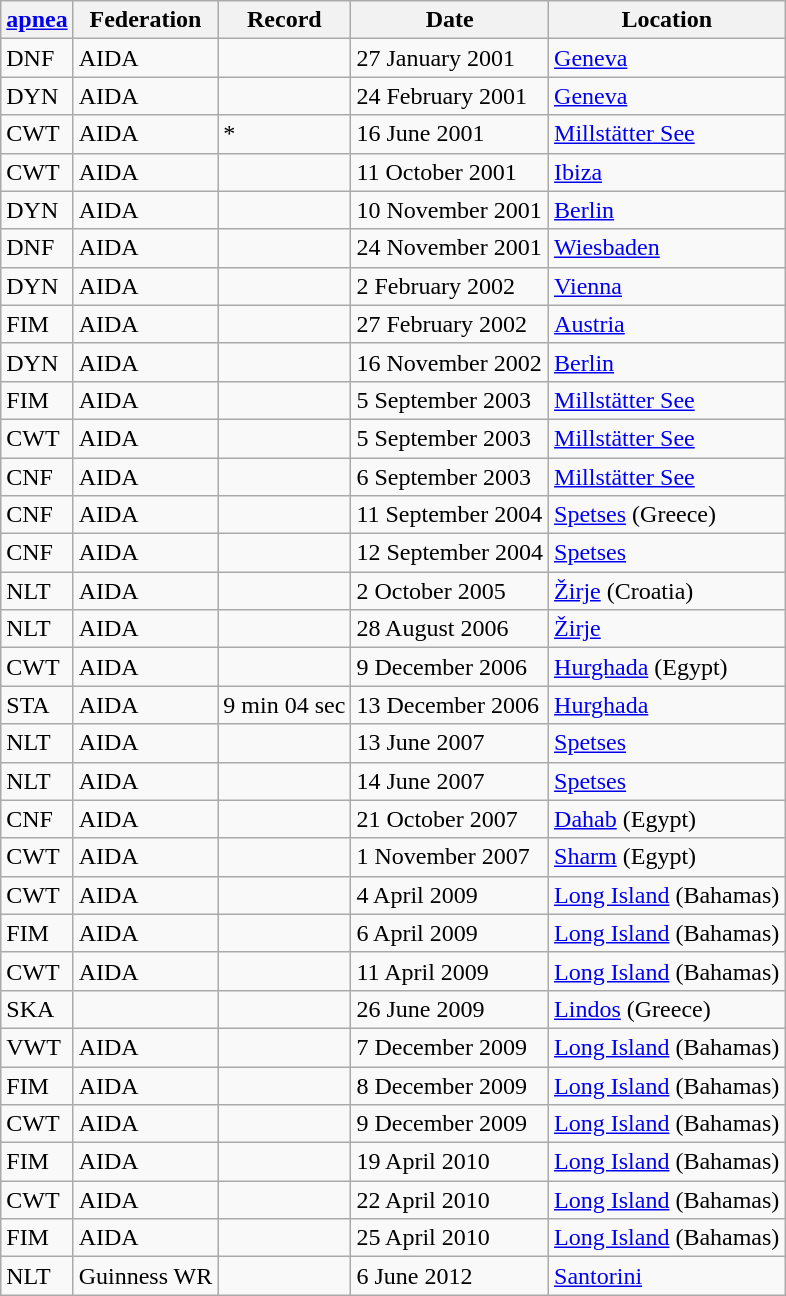<table class="wikitable sortable">
<tr>
<th><a href='#'>apnea</a></th>
<th>Federation</th>
<th>Record</th>
<th>Date</th>
<th>Location</th>
</tr>
<tr>
<td>DNF</td>
<td>AIDA</td>
<td></td>
<td>27 January 2001</td>
<td><a href='#'>Geneva</a></td>
</tr>
<tr>
<td>DYN</td>
<td>AIDA</td>
<td></td>
<td>24 February 2001</td>
<td><a href='#'>Geneva</a></td>
</tr>
<tr>
<td>CWT</td>
<td>AIDA</td>
<td>*</td>
<td>16 June 2001</td>
<td><a href='#'>Millstätter See</a></td>
</tr>
<tr>
<td>CWT</td>
<td>AIDA</td>
<td></td>
<td>11 October 2001</td>
<td><a href='#'>Ibiza</a></td>
</tr>
<tr>
<td>DYN</td>
<td>AIDA</td>
<td></td>
<td>10 November 2001</td>
<td><a href='#'>Berlin</a></td>
</tr>
<tr>
<td>DNF</td>
<td>AIDA</td>
<td></td>
<td>24 November 2001</td>
<td><a href='#'>Wiesbaden</a></td>
</tr>
<tr>
<td>DYN</td>
<td>AIDA</td>
<td></td>
<td>2 February 2002</td>
<td><a href='#'>Vienna</a></td>
</tr>
<tr>
<td>FIM</td>
<td>AIDA</td>
<td></td>
<td>27 February 2002</td>
<td><a href='#'>Austria</a></td>
</tr>
<tr>
<td>DYN</td>
<td>AIDA</td>
<td></td>
<td>16 November 2002</td>
<td><a href='#'>Berlin</a></td>
</tr>
<tr>
<td>FIM</td>
<td>AIDA</td>
<td></td>
<td>5 September 2003</td>
<td><a href='#'>Millstätter See</a></td>
</tr>
<tr>
<td>CWT</td>
<td>AIDA</td>
<td></td>
<td>5 September 2003</td>
<td><a href='#'>Millstätter See</a></td>
</tr>
<tr>
<td>CNF</td>
<td>AIDA</td>
<td></td>
<td>6 September 2003</td>
<td><a href='#'>Millstätter See</a></td>
</tr>
<tr>
<td>CNF</td>
<td>AIDA</td>
<td></td>
<td>11 September 2004</td>
<td><a href='#'>Spetses</a> (Greece)</td>
</tr>
<tr>
<td>CNF</td>
<td>AIDA</td>
<td></td>
<td>12 September 2004</td>
<td><a href='#'>Spetses</a></td>
</tr>
<tr>
<td>NLT</td>
<td>AIDA</td>
<td></td>
<td>2 October 2005</td>
<td><a href='#'>Žirje</a> (Croatia)</td>
</tr>
<tr>
<td>NLT</td>
<td>AIDA</td>
<td></td>
<td>28 August 2006</td>
<td><a href='#'>Žirje</a></td>
</tr>
<tr>
<td>CWT</td>
<td>AIDA</td>
<td></td>
<td>9 December 2006</td>
<td><a href='#'>Hurghada</a> (Egypt)</td>
</tr>
<tr>
<td>STA</td>
<td>AIDA</td>
<td>9 min 04 sec</td>
<td>13 December 2006</td>
<td><a href='#'>Hurghada</a></td>
</tr>
<tr>
<td>NLT</td>
<td>AIDA</td>
<td></td>
<td>13 June 2007</td>
<td><a href='#'>Spetses</a></td>
</tr>
<tr>
<td>NLT</td>
<td>AIDA</td>
<td></td>
<td>14 June 2007</td>
<td><a href='#'>Spetses</a></td>
</tr>
<tr>
<td>CNF</td>
<td>AIDA</td>
<td></td>
<td>21 October 2007</td>
<td><a href='#'>Dahab</a> (Egypt)</td>
</tr>
<tr>
<td>CWT</td>
<td>AIDA</td>
<td></td>
<td>1 November 2007</td>
<td><a href='#'>Sharm</a> (Egypt)</td>
</tr>
<tr>
<td>CWT</td>
<td>AIDA</td>
<td></td>
<td>4 April 2009</td>
<td><a href='#'>Long Island</a> (Bahamas)</td>
</tr>
<tr>
<td>FIM</td>
<td>AIDA</td>
<td></td>
<td>6 April 2009</td>
<td><a href='#'>Long Island</a> (Bahamas)</td>
</tr>
<tr>
<td>CWT</td>
<td>AIDA</td>
<td></td>
<td>11 April 2009</td>
<td><a href='#'>Long Island</a> (Bahamas)</td>
</tr>
<tr>
<td>SKA</td>
<td></td>
<td></td>
<td>26 June 2009</td>
<td><a href='#'>Lindos</a> (Greece)</td>
</tr>
<tr>
<td>VWT</td>
<td>AIDA</td>
<td></td>
<td>7 December 2009</td>
<td><a href='#'>Long Island</a> (Bahamas)</td>
</tr>
<tr>
<td>FIM</td>
<td>AIDA</td>
<td></td>
<td>8 December 2009</td>
<td><a href='#'>Long Island</a> (Bahamas)</td>
</tr>
<tr>
<td>CWT</td>
<td>AIDA</td>
<td></td>
<td>9 December 2009</td>
<td><a href='#'>Long Island</a> (Bahamas)</td>
</tr>
<tr>
<td>FIM</td>
<td>AIDA</td>
<td></td>
<td>19 April 2010</td>
<td><a href='#'>Long Island</a> (Bahamas)</td>
</tr>
<tr>
<td>CWT</td>
<td>AIDA</td>
<td></td>
<td>22 April 2010</td>
<td><a href='#'>Long Island</a> (Bahamas)</td>
</tr>
<tr>
<td>FIM</td>
<td>AIDA</td>
<td></td>
<td>25 April 2010</td>
<td><a href='#'>Long Island</a> (Bahamas)</td>
</tr>
<tr>
<td>NLT</td>
<td>Guinness WR</td>
<td></td>
<td>6 June 2012</td>
<td><a href='#'>Santorini</a></td>
</tr>
</table>
